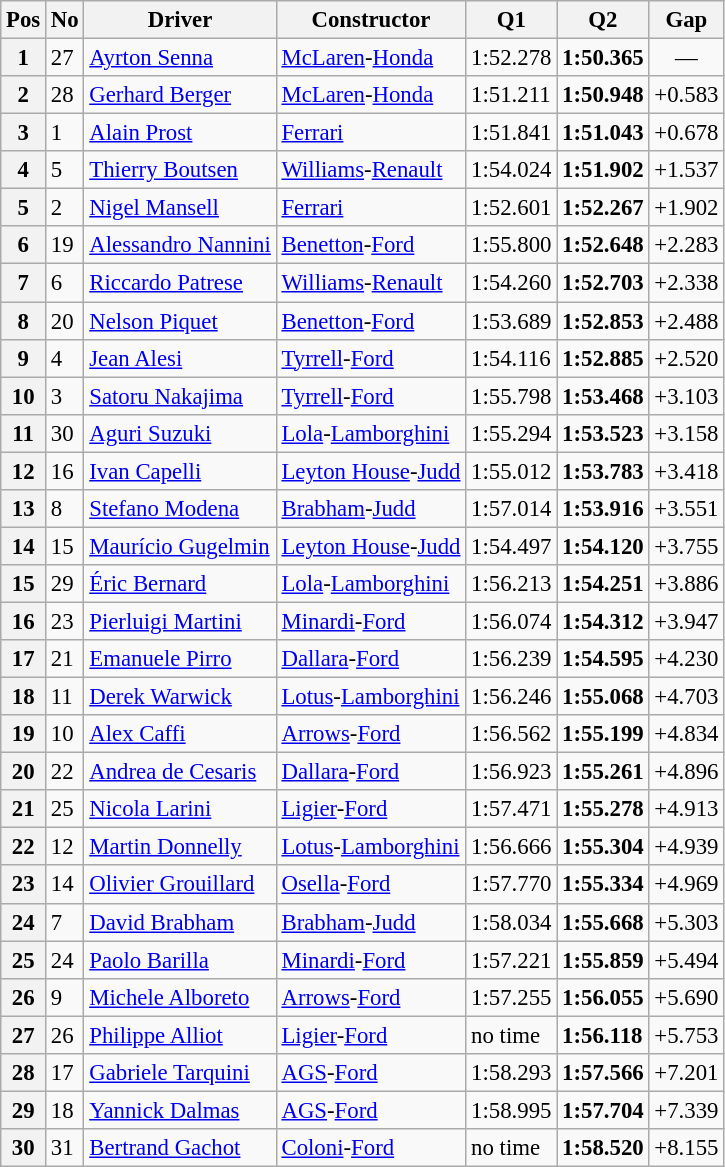<table class="wikitable sortable" style="font-size: 95%;">
<tr>
<th>Pos</th>
<th>No</th>
<th>Driver</th>
<th>Constructor</th>
<th>Q1</th>
<th>Q2</th>
<th>Gap</th>
</tr>
<tr>
<th>1</th>
<td>27</td>
<td> <a href='#'>Ayrton Senna</a></td>
<td><a href='#'>McLaren</a>-<a href='#'>Honda</a></td>
<td>1:52.278</td>
<td><strong>1:50.365</strong></td>
<td align="center">—</td>
</tr>
<tr>
<th>2</th>
<td>28</td>
<td> <a href='#'>Gerhard Berger</a></td>
<td><a href='#'>McLaren</a>-<a href='#'>Honda</a></td>
<td>1:51.211</td>
<td><strong>1:50.948</strong></td>
<td>+0.583</td>
</tr>
<tr>
<th>3</th>
<td>1</td>
<td> <a href='#'>Alain Prost</a></td>
<td><a href='#'>Ferrari</a></td>
<td>1:51.841</td>
<td><strong>1:51.043</strong></td>
<td>+0.678</td>
</tr>
<tr>
<th>4</th>
<td>5</td>
<td> <a href='#'>Thierry Boutsen</a></td>
<td><a href='#'>Williams</a>-<a href='#'>Renault</a></td>
<td>1:54.024</td>
<td><strong>1:51.902</strong></td>
<td>+1.537</td>
</tr>
<tr>
<th>5</th>
<td>2</td>
<td> <a href='#'>Nigel Mansell</a></td>
<td><a href='#'>Ferrari</a></td>
<td>1:52.601</td>
<td><strong>1:52.267</strong></td>
<td>+1.902</td>
</tr>
<tr>
<th>6</th>
<td>19</td>
<td> <a href='#'>Alessandro Nannini</a></td>
<td><a href='#'>Benetton</a>-<a href='#'>Ford</a></td>
<td>1:55.800</td>
<td><strong>1:52.648</strong></td>
<td>+2.283</td>
</tr>
<tr>
<th>7</th>
<td>6</td>
<td> <a href='#'>Riccardo Patrese</a></td>
<td><a href='#'>Williams</a>-<a href='#'>Renault</a></td>
<td>1:54.260</td>
<td><strong>1:52.703</strong></td>
<td>+2.338</td>
</tr>
<tr>
<th>8</th>
<td>20</td>
<td> <a href='#'>Nelson Piquet</a></td>
<td><a href='#'>Benetton</a>-<a href='#'>Ford</a></td>
<td>1:53.689</td>
<td><strong>1:52.853</strong></td>
<td>+2.488</td>
</tr>
<tr>
<th>9</th>
<td>4</td>
<td> <a href='#'>Jean Alesi</a></td>
<td><a href='#'>Tyrrell</a>-<a href='#'>Ford</a></td>
<td>1:54.116</td>
<td><strong>1:52.885</strong></td>
<td>+2.520</td>
</tr>
<tr>
<th>10</th>
<td>3</td>
<td> <a href='#'>Satoru Nakajima</a></td>
<td><a href='#'>Tyrrell</a>-<a href='#'>Ford</a></td>
<td>1:55.798</td>
<td><strong>1:53.468</strong></td>
<td>+3.103</td>
</tr>
<tr>
<th>11</th>
<td>30</td>
<td> <a href='#'>Aguri Suzuki</a></td>
<td><a href='#'>Lola</a>-<a href='#'>Lamborghini</a></td>
<td>1:55.294</td>
<td><strong>1:53.523</strong></td>
<td>+3.158</td>
</tr>
<tr>
<th>12</th>
<td>16</td>
<td> <a href='#'>Ivan Capelli</a></td>
<td><a href='#'>Leyton House</a>-<a href='#'>Judd</a></td>
<td>1:55.012</td>
<td><strong>1:53.783</strong></td>
<td>+3.418</td>
</tr>
<tr>
<th>13</th>
<td>8</td>
<td> <a href='#'>Stefano Modena</a></td>
<td><a href='#'>Brabham</a>-<a href='#'>Judd</a></td>
<td>1:57.014</td>
<td><strong>1:53.916</strong></td>
<td>+3.551</td>
</tr>
<tr>
<th>14</th>
<td>15</td>
<td> <a href='#'>Maurício Gugelmin</a></td>
<td><a href='#'>Leyton House</a>-<a href='#'>Judd</a></td>
<td>1:54.497</td>
<td><strong>1:54.120</strong></td>
<td>+3.755</td>
</tr>
<tr>
<th>15</th>
<td>29</td>
<td> <a href='#'>Éric Bernard</a></td>
<td><a href='#'>Lola</a>-<a href='#'>Lamborghini</a></td>
<td>1:56.213</td>
<td><strong>1:54.251</strong></td>
<td>+3.886</td>
</tr>
<tr>
<th>16</th>
<td>23</td>
<td> <a href='#'>Pierluigi Martini</a></td>
<td><a href='#'>Minardi</a>-<a href='#'>Ford</a></td>
<td>1:56.074</td>
<td><strong>1:54.312</strong></td>
<td>+3.947</td>
</tr>
<tr>
<th>17</th>
<td>21</td>
<td> <a href='#'>Emanuele Pirro</a></td>
<td><a href='#'>Dallara</a>-<a href='#'>Ford</a></td>
<td>1:56.239</td>
<td><strong>1:54.595</strong></td>
<td>+4.230</td>
</tr>
<tr>
<th>18</th>
<td>11</td>
<td> <a href='#'>Derek Warwick</a></td>
<td><a href='#'>Lotus</a>-<a href='#'>Lamborghini</a></td>
<td>1:56.246</td>
<td><strong>1:55.068</strong></td>
<td>+4.703</td>
</tr>
<tr>
<th>19</th>
<td>10</td>
<td> <a href='#'>Alex Caffi</a></td>
<td><a href='#'>Arrows</a>-<a href='#'>Ford</a></td>
<td>1:56.562</td>
<td><strong>1:55.199</strong></td>
<td>+4.834</td>
</tr>
<tr>
<th>20</th>
<td>22</td>
<td> <a href='#'>Andrea de Cesaris</a></td>
<td><a href='#'>Dallara</a>-<a href='#'>Ford</a></td>
<td>1:56.923</td>
<td><strong>1:55.261</strong></td>
<td>+4.896</td>
</tr>
<tr>
<th>21</th>
<td>25</td>
<td> <a href='#'>Nicola Larini</a></td>
<td><a href='#'>Ligier</a>-<a href='#'>Ford</a></td>
<td>1:57.471</td>
<td><strong>1:55.278</strong></td>
<td>+4.913</td>
</tr>
<tr>
<th>22</th>
<td>12</td>
<td> <a href='#'>Martin Donnelly</a></td>
<td><a href='#'>Lotus</a>-<a href='#'>Lamborghini</a></td>
<td>1:56.666</td>
<td><strong>1:55.304</strong></td>
<td>+4.939</td>
</tr>
<tr>
<th>23</th>
<td>14</td>
<td> <a href='#'>Olivier Grouillard</a></td>
<td><a href='#'>Osella</a>-<a href='#'>Ford</a></td>
<td>1:57.770</td>
<td><strong>1:55.334</strong></td>
<td>+4.969</td>
</tr>
<tr>
<th>24</th>
<td>7</td>
<td> <a href='#'>David Brabham</a></td>
<td><a href='#'>Brabham</a>-<a href='#'>Judd</a></td>
<td>1:58.034</td>
<td><strong>1:55.668</strong></td>
<td>+5.303</td>
</tr>
<tr>
<th>25</th>
<td>24</td>
<td> <a href='#'>Paolo Barilla</a></td>
<td><a href='#'>Minardi</a>-<a href='#'>Ford</a></td>
<td>1:57.221</td>
<td><strong>1:55.859</strong></td>
<td>+5.494</td>
</tr>
<tr>
<th>26</th>
<td>9</td>
<td> <a href='#'>Michele Alboreto</a></td>
<td><a href='#'>Arrows</a>-<a href='#'>Ford</a></td>
<td>1:57.255</td>
<td><strong>1:56.055</strong></td>
<td>+5.690</td>
</tr>
<tr>
<th>27</th>
<td>26</td>
<td> <a href='#'>Philippe Alliot</a></td>
<td><a href='#'>Ligier</a>-<a href='#'>Ford</a></td>
<td>no time</td>
<td><strong>1:56.118</strong></td>
<td>+5.753</td>
</tr>
<tr>
<th>28</th>
<td>17</td>
<td> <a href='#'>Gabriele Tarquini</a></td>
<td><a href='#'>AGS</a>-<a href='#'>Ford</a></td>
<td>1:58.293</td>
<td><strong>1:57.566</strong></td>
<td>+7.201</td>
</tr>
<tr>
<th>29</th>
<td>18</td>
<td> <a href='#'>Yannick Dalmas</a></td>
<td><a href='#'>AGS</a>-<a href='#'>Ford</a></td>
<td>1:58.995</td>
<td><strong>1:57.704</strong></td>
<td>+7.339</td>
</tr>
<tr>
<th>30</th>
<td>31</td>
<td> <a href='#'>Bertrand Gachot</a></td>
<td><a href='#'>Coloni</a>-<a href='#'>Ford</a></td>
<td>no time</td>
<td><strong>1:58.520</strong></td>
<td>+8.155</td>
</tr>
</table>
